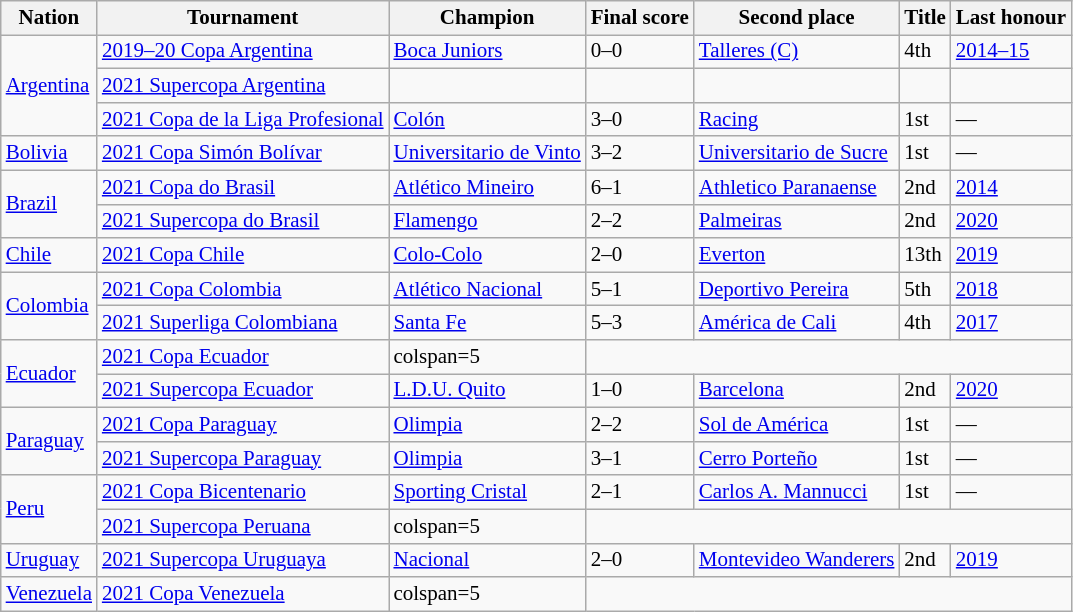<table class=wikitable style="font-size:14px">
<tr>
<th>Nation</th>
<th>Tournament</th>
<th>Champion</th>
<th>Final score</th>
<th>Second place</th>
<th data-sort-type="number">Title</th>
<th>Last honour</th>
</tr>
<tr>
<td rowspan="3"> <a href='#'>Argentina</a></td>
<td><a href='#'>2019–20 Copa Argentina</a></td>
<td><a href='#'>Boca Juniors</a></td>
<td>0–0 </td>
<td><a href='#'>Talleres (C)</a></td>
<td>4th</td>
<td><a href='#'>2014–15</a></td>
</tr>
<tr>
<td><a href='#'>2021 Supercopa Argentina</a></td>
<td></td>
<td></td>
<td></td>
<td></td>
<td></td>
</tr>
<tr>
<td><a href='#'>2021 Copa de la Liga Profesional</a></td>
<td><a href='#'>Colón</a></td>
<td>3–0</td>
<td><a href='#'>Racing</a></td>
<td>1st</td>
<td>—</td>
</tr>
<tr>
<td> <a href='#'>Bolivia</a></td>
<td><a href='#'>2021 Copa Simón Bolívar</a></td>
<td><a href='#'>Universitario de Vinto</a></td>
<td>3–2</td>
<td><a href='#'>Universitario de Sucre</a></td>
<td>1st</td>
<td>—</td>
</tr>
<tr>
<td rowspan="2"> <a href='#'>Brazil</a></td>
<td><a href='#'>2021 Copa do Brasil</a></td>
<td><a href='#'>Atlético Mineiro</a></td>
<td>6–1</td>
<td><a href='#'>Athletico Paranaense</a></td>
<td>2nd</td>
<td><a href='#'>2014</a></td>
</tr>
<tr>
<td><a href='#'>2021 Supercopa do Brasil</a></td>
<td><a href='#'>Flamengo</a></td>
<td>2–2 </td>
<td><a href='#'>Palmeiras</a></td>
<td>2nd</td>
<td><a href='#'>2020</a></td>
</tr>
<tr>
<td> <a href='#'>Chile</a></td>
<td><a href='#'>2021 Copa Chile</a></td>
<td><a href='#'>Colo-Colo</a></td>
<td>2–0</td>
<td><a href='#'>Everton</a></td>
<td>13th</td>
<td><a href='#'>2019</a></td>
</tr>
<tr>
<td rowspan=2> <a href='#'>Colombia</a></td>
<td><a href='#'>2021 Copa Colombia</a></td>
<td><a href='#'>Atlético Nacional</a></td>
<td>5–1</td>
<td><a href='#'>Deportivo Pereira</a></td>
<td>5th</td>
<td><a href='#'>2018</a></td>
</tr>
<tr>
<td><a href='#'>2021 Superliga Colombiana</a></td>
<td><a href='#'>Santa Fe</a></td>
<td>5–3</td>
<td><a href='#'>América de Cali</a></td>
<td>4th</td>
<td><a href='#'>2017</a></td>
</tr>
<tr>
<td rowspan="2"> <a href='#'>Ecuador</a></td>
<td><a href='#'>2021 Copa Ecuador</a></td>
<td>colspan=5 </td>
</tr>
<tr>
<td><a href='#'>2021 Supercopa Ecuador</a></td>
<td><a href='#'>L.D.U. Quito</a></td>
<td>1–0</td>
<td><a href='#'>Barcelona</a></td>
<td>2nd</td>
<td><a href='#'>2020</a></td>
</tr>
<tr>
<td rowspan="2"> <a href='#'>Paraguay</a></td>
<td><a href='#'>2021 Copa Paraguay</a></td>
<td><a href='#'>Olimpia</a></td>
<td>2–2 </td>
<td><a href='#'>Sol de América</a></td>
<td>1st</td>
<td>—</td>
</tr>
<tr>
<td><a href='#'>2021 Supercopa Paraguay</a></td>
<td><a href='#'>Olimpia</a></td>
<td>3–1</td>
<td><a href='#'>Cerro Porteño</a></td>
<td>1st</td>
<td>—</td>
</tr>
<tr>
<td rowspan="2"> <a href='#'>Peru</a></td>
<td><a href='#'>2021 Copa Bicentenario</a></td>
<td><a href='#'>Sporting Cristal</a></td>
<td>2–1</td>
<td><a href='#'>Carlos A. Mannucci</a></td>
<td>1st</td>
<td>—</td>
</tr>
<tr>
<td><a href='#'>2021 Supercopa Peruana</a></td>
<td>colspan=5 </td>
</tr>
<tr>
<td> <a href='#'>Uruguay</a></td>
<td><a href='#'>2021 Supercopa Uruguaya</a></td>
<td><a href='#'>Nacional</a></td>
<td>2–0</td>
<td><a href='#'>Montevideo Wanderers</a></td>
<td>2nd</td>
<td><a href='#'>2019</a></td>
</tr>
<tr>
<td> <a href='#'>Venezuela</a></td>
<td><a href='#'>2021 Copa Venezuela</a></td>
<td>colspan=5 </td>
</tr>
</table>
